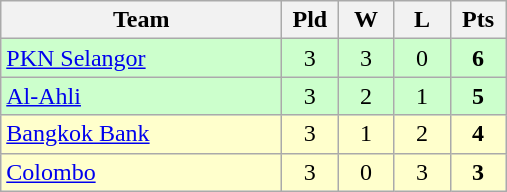<table class=wikitable style="text-align:center">
<tr>
<th width=180>Team</th>
<th width=30>Pld</th>
<th width=30>W</th>
<th width=30>L</th>
<th width=30>Pts</th>
</tr>
<tr bgcolor="#ccffcc">
<td align="left"> <a href='#'>PKN Selangor</a></td>
<td>3</td>
<td>3</td>
<td>0</td>
<td><strong>6</strong></td>
</tr>
<tr bgcolor="#ccffcc">
<td align="left"> <a href='#'>Al-Ahli</a></td>
<td>3</td>
<td>2</td>
<td>1</td>
<td><strong>5</strong></td>
</tr>
<tr bgcolor="#ffffcc">
<td align="left"> <a href='#'>Bangkok Bank</a></td>
<td>3</td>
<td>1</td>
<td>2</td>
<td><strong>4</strong></td>
</tr>
<tr bgcolor="#ffffcc">
<td align="left"> <a href='#'>Colombo</a></td>
<td>3</td>
<td>0</td>
<td>3</td>
<td><strong>3</strong></td>
</tr>
</table>
